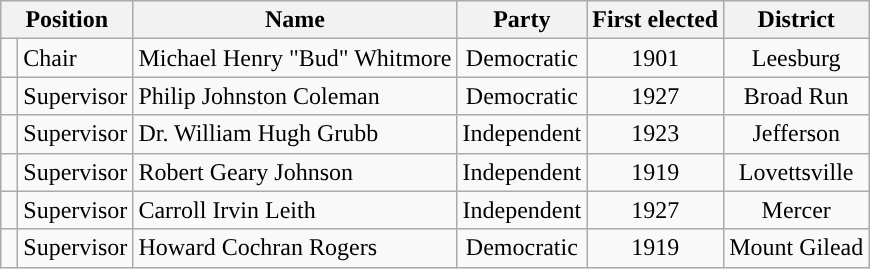<table class="wikitable">
<tr>
<th colspan="2">Position</th>
<th>Name</th>
<th>Party</th>
<th>First elected</th>
<th>District</th>
</tr>
<tr>
<td style="background-color:"> </td>
<td>Chair</td>
<td>Michael Henry "Bud" Whitmore</td>
<td style="text-align:center;">Democratic</td>
<td style="text-align:center;">1901</td>
<td style="text-align:center;">Leesburg</td>
</tr>
<tr>
<td style="background-color:"> </td>
<td>Supervisor</td>
<td>Philip Johnston Coleman</td>
<td style="text-align:center;">Democratic</td>
<td style="text-align:center;">1927</td>
<td style="text-align:center;">Broad Run</td>
</tr>
<tr>
<td style="background-color:"> </td>
<td>Supervisor</td>
<td>Dr. William Hugh Grubb</td>
<td style="text-align:center;">Independent</td>
<td style="text-align:center;">1923</td>
<td style="text-align:center;">Jefferson</td>
</tr>
<tr>
<td style="background-color:"> </td>
<td>Supervisor</td>
<td>Robert Geary Johnson</td>
<td style="text-align:center;">Independent</td>
<td style="text-align:center;">1919</td>
<td style="text-align:center;">Lovettsville</td>
</tr>
<tr>
<td style="background-color:"> </td>
<td>Supervisor</td>
<td>Carroll Irvin Leith</td>
<td style="text-align:center;">Independent</td>
<td style="text-align:center;">1927</td>
<td style="text-align:center;">Mercer</td>
</tr>
<tr>
<td style="background-color:"> </td>
<td>Supervisor</td>
<td>Howard Cochran Rogers</td>
<td style="text-align:center;">Democratic</td>
<td style="text-align:center;">1919</td>
<td style="text-align:center;">Mount Gilead</td>
</tr>
</table>
